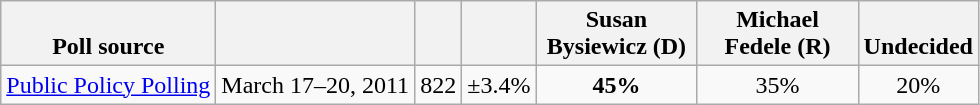<table class="wikitable" style="text-align:center">
<tr valign= bottom>
<th>Poll source</th>
<th></th>
<th></th>
<th></th>
<th style="width:100px;">Susan<br>Bysiewicz (D)</th>
<th style="width:100px;">Michael<br>Fedele (R)</th>
<th>Undecided</th>
</tr>
<tr>
<td align=left><a href='#'>Public Policy Polling</a></td>
<td>March 17–20, 2011</td>
<td>822</td>
<td>±3.4%</td>
<td><strong>45%</strong></td>
<td>35%</td>
<td>20%</td>
</tr>
</table>
